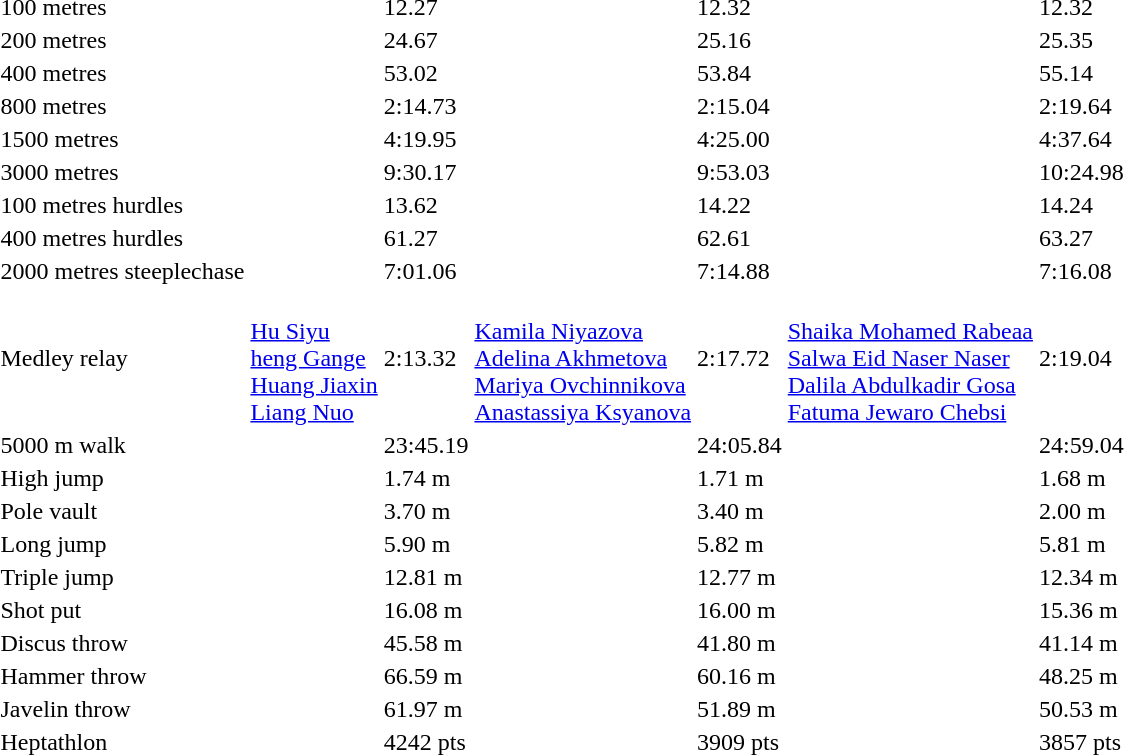<table>
<tr>
<td>100 metres</td>
<td></td>
<td>12.27</td>
<td></td>
<td>12.32</td>
<td></td>
<td>12.32</td>
</tr>
<tr>
<td>200 metres</td>
<td></td>
<td>24.67</td>
<td></td>
<td>25.16</td>
<td></td>
<td>25.35</td>
</tr>
<tr>
<td>400 metres</td>
<td></td>
<td>53.02</td>
<td></td>
<td>53.84</td>
<td></td>
<td>55.14</td>
</tr>
<tr>
<td>800 metres</td>
<td></td>
<td>2:14.73</td>
<td></td>
<td>2:15.04</td>
<td></td>
<td>2:19.64</td>
</tr>
<tr>
<td>1500 metres</td>
<td></td>
<td>4:19.95</td>
<td></td>
<td>4:25.00</td>
<td></td>
<td>4:37.64</td>
</tr>
<tr>
<td>3000 metres</td>
<td></td>
<td>9:30.17</td>
<td></td>
<td>9:53.03</td>
<td></td>
<td>10:24.98</td>
</tr>
<tr>
<td>100 metres hurdles</td>
<td></td>
<td>13.62</td>
<td></td>
<td>14.22</td>
<td></td>
<td>14.24</td>
</tr>
<tr>
<td>400 metres hurdles</td>
<td></td>
<td>61.27</td>
<td></td>
<td>62.61</td>
<td></td>
<td>63.27</td>
</tr>
<tr>
<td>2000 metres steeplechase</td>
<td></td>
<td>7:01.06</td>
<td></td>
<td>7:14.88</td>
<td></td>
<td>7:16.08</td>
</tr>
<tr>
<td>Medley relay</td>
<td><br><a href='#'>Hu Siyu</a><br><a href='#'>heng Gange</a><br><a href='#'>Huang Jiaxin</a><br><a href='#'>Liang Nuo</a></td>
<td>2:13.32</td>
<td><br><a href='#'>Kamila Niyazova</a><br><a href='#'>Adelina Akhmetova</a><br><a href='#'>Mariya Ovchinnikova</a><br><a href='#'>Anastassiya Ksyanova</a></td>
<td>2:17.72</td>
<td><br><a href='#'>Shaika Mohamed Rabeaa</a><br><a href='#'>Salwa Eid Naser Naser</a><br><a href='#'>Dalila Abdulkadir Gosa</a><br><a href='#'>Fatuma Jewaro Chebsi</a></td>
<td>2:19.04</td>
</tr>
<tr>
<td>5000 m walk</td>
<td></td>
<td>23:45.19</td>
<td></td>
<td>24:05.84</td>
<td></td>
<td>24:59.04</td>
</tr>
<tr>
<td>High jump</td>
<td></td>
<td>1.74 m</td>
<td></td>
<td>1.71 m</td>
<td></td>
<td>1.68 m</td>
</tr>
<tr>
<td>Pole vault</td>
<td></td>
<td>3.70 m</td>
<td></td>
<td>3.40 m</td>
<td></td>
<td>2.00 m</td>
</tr>
<tr>
<td>Long jump</td>
<td></td>
<td>5.90 m</td>
<td></td>
<td>5.82 m</td>
<td></td>
<td>5.81 m</td>
</tr>
<tr>
<td>Triple jump</td>
<td></td>
<td>12.81 m</td>
<td></td>
<td>12.77 m</td>
<td></td>
<td>12.34 m</td>
</tr>
<tr>
<td>Shot put</td>
<td></td>
<td>16.08 m</td>
<td></td>
<td>16.00 m</td>
<td></td>
<td>15.36 m</td>
</tr>
<tr>
<td>Discus throw</td>
<td></td>
<td>45.58 m</td>
<td></td>
<td>41.80 m</td>
<td></td>
<td>41.14 m</td>
</tr>
<tr>
<td>Hammer throw</td>
<td></td>
<td>66.59 m</td>
<td></td>
<td>60.16 m</td>
<td></td>
<td>48.25 m</td>
</tr>
<tr>
<td>Javelin throw</td>
<td></td>
<td>61.97 m </td>
<td></td>
<td>51.89 m</td>
<td></td>
<td>50.53 m</td>
</tr>
<tr>
<td>Heptathlon</td>
<td></td>
<td>4242 pts</td>
<td></td>
<td>3909 pts</td>
<td></td>
<td>3857 pts</td>
</tr>
</table>
